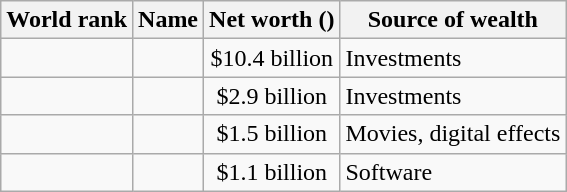<table class="wikitable sortable" border="1">
<tr>
<th>World rank</th>
<th>Name</th>
<th>Net worth ()</th>
<th>Source of wealth</th>
</tr>
<tr>
<td align="center"></td>
<td></td>
<td align="center">$10.4 billion</td>
<td>Investments</td>
</tr>
<tr>
<td align="center"></td>
<td></td>
<td align="center">$2.9 billion</td>
<td>Investments</td>
</tr>
<tr>
<td align="center"></td>
<td></td>
<td align="center">$1.5 billion</td>
<td>Movies, digital effects</td>
</tr>
<tr>
<td align="center"></td>
<td></td>
<td align="center">$1.1 billion</td>
<td>Software</td>
</tr>
</table>
